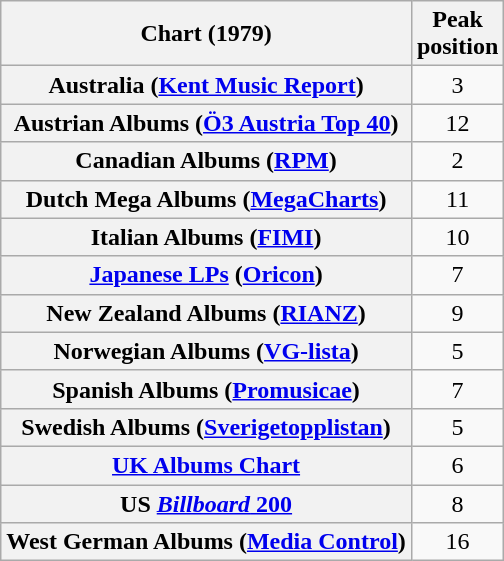<table class="wikitable sortable plainrowheaders" style="text-align:center;">
<tr>
<th scope="col">Chart (1979)</th>
<th scope="col">Peak<br>position</th>
</tr>
<tr>
<th scope="row">Australia (<a href='#'>Kent Music Report</a>)</th>
<td>3</td>
</tr>
<tr>
<th scope="row">Austrian Albums (<a href='#'>Ö3 Austria Top 40</a>)</th>
<td>12</td>
</tr>
<tr>
<th scope="row">Canadian Albums (<a href='#'>RPM</a>)</th>
<td>2</td>
</tr>
<tr>
<th scope="row">Dutch Mega Albums (<a href='#'>MegaCharts</a>)</th>
<td>11</td>
</tr>
<tr>
<th scope="row">Italian Albums (<a href='#'>FIMI</a>)</th>
<td>10</td>
</tr>
<tr>
<th scope="row"><a href='#'>Japanese LPs</a> (<a href='#'>Oricon</a>)</th>
<td>7</td>
</tr>
<tr>
<th scope="row">New Zealand Albums (<a href='#'>RIANZ</a>)</th>
<td>9</td>
</tr>
<tr>
<th scope="row">Norwegian Albums (<a href='#'>VG-lista</a>)</th>
<td>5</td>
</tr>
<tr>
<th scope="row">Spanish Albums (<a href='#'>Promusicae</a>)</th>
<td>7</td>
</tr>
<tr>
<th scope="row">Swedish Albums (<a href='#'>Sverigetopplistan</a>)</th>
<td>5</td>
</tr>
<tr>
<th scope="row"><a href='#'>UK Albums Chart</a></th>
<td>6</td>
</tr>
<tr>
<th scope="row">US <a href='#'><em>Billboard</em> 200</a></th>
<td>8</td>
</tr>
<tr>
<th scope="row">West German Albums (<a href='#'>Media Control</a>)</th>
<td>16</td>
</tr>
</table>
